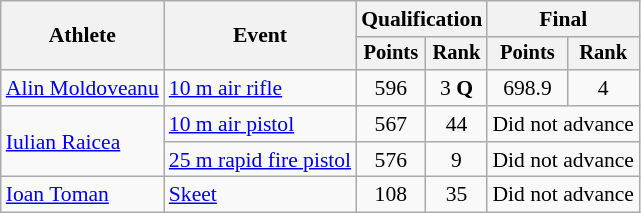<table class="wikitable" style="font-size:90%">
<tr>
<th rowspan="2">Athlete</th>
<th rowspan="2">Event</th>
<th colspan=2>Qualification</th>
<th colspan=2>Final</th>
</tr>
<tr style="font-size:95%">
<th>Points</th>
<th>Rank</th>
<th>Points</th>
<th>Rank</th>
</tr>
<tr align=center>
<td align=left><a href='#'>Alin Moldoveanu</a></td>
<td align=left><a href='#'>10 m air rifle</a></td>
<td>596</td>
<td>3 <strong>Q</strong></td>
<td>698.9</td>
<td>4</td>
</tr>
<tr align=center>
<td align=left rowspan=2><a href='#'>Iulian Raicea</a></td>
<td align=left><a href='#'>10 m air pistol</a></td>
<td>567</td>
<td>44</td>
<td colspan=2>Did not advance</td>
</tr>
<tr align=center>
<td align=left><a href='#'>25 m rapid fire pistol</a></td>
<td>576</td>
<td>9</td>
<td colspan=2>Did not advance</td>
</tr>
<tr align=center>
<td align=left><a href='#'>Ioan Toman</a></td>
<td align=left><a href='#'>Skeet</a></td>
<td>108</td>
<td>35</td>
<td colspan=2>Did not advance</td>
</tr>
</table>
